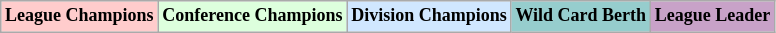<table class="wikitable"  style="margin:center; font-size:75%;">
<tr>
<td style="text-align:center; background:#fcc;"><strong>League Champions</strong></td>
<td style="text-align:center; background:#dfd;"><strong>Conference Champions</strong></td>
<td style="text-align:center; background:#d0e7ff;"><strong>Division Champions</strong></td>
<td style="text-align:center; background:#96cdcd;"><strong>Wild Card Berth</strong></td>
<td style="text-align:center; background:#c8a2c8;"><strong>League Leader</strong></td>
</tr>
</table>
